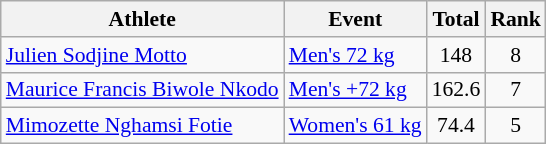<table class="wikitable" style="font-size:90%">
<tr>
<th>Athlete</th>
<th>Event</th>
<th>Total</th>
<th>Rank</th>
</tr>
<tr align=center>
<td align=left><a href='#'>Julien Sodjine Motto</a></td>
<td align=left><a href='#'>Men's 72 kg</a></td>
<td>148</td>
<td>8</td>
</tr>
<tr align=center>
<td align=left><a href='#'>Maurice Francis Biwole Nkodo</a></td>
<td align=left><a href='#'>Men's +72 kg</a></td>
<td>162.6</td>
<td>7</td>
</tr>
<tr align=center>
<td align=left><a href='#'>Mimozette Nghamsi Fotie</a></td>
<td align=left><a href='#'>Women's 61 kg</a></td>
<td>74.4</td>
<td>5</td>
</tr>
</table>
